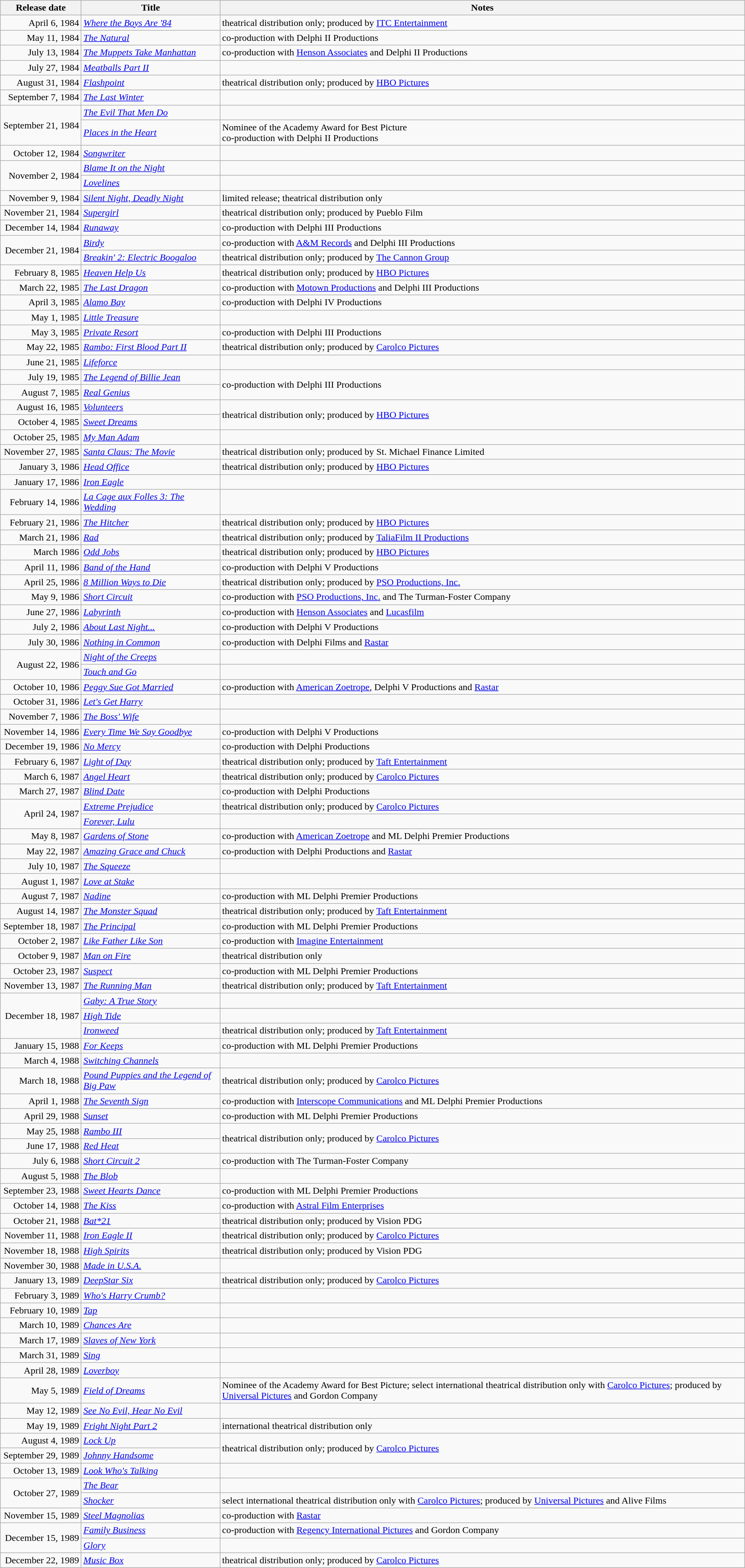<table class="wikitable sortable" style="width:100%;">
<tr>
<th scope="col" style="width:130px;">Release date</th>
<th>Title</th>
<th>Notes</th>
</tr>
<tr>
<td style="text-align:right;">April 6, 1984</td>
<td><em><a href='#'>Where the Boys Are '84</a></em></td>
<td>theatrical distribution only; produced by <a href='#'>ITC Entertainment</a></td>
</tr>
<tr>
<td style="text-align:right;">May 11, 1984</td>
<td><em><a href='#'>The Natural</a></em></td>
<td>co-production with Delphi II Productions</td>
</tr>
<tr>
<td style="text-align:right;">July 13, 1984</td>
<td><em><a href='#'>The Muppets Take Manhattan</a></em></td>
<td>co-production with <a href='#'>Henson Associates</a> and Delphi II Productions</td>
</tr>
<tr>
<td style="text-align:right;">July 27, 1984</td>
<td><em><a href='#'>Meatballs Part II</a></em></td>
<td></td>
</tr>
<tr>
<td style="text-align:right;">August 31, 1984</td>
<td><em><a href='#'>Flashpoint</a></em></td>
<td>theatrical distribution only; produced by <a href='#'>HBO Pictures</a></td>
</tr>
<tr>
<td style="text-align:right;">September 7, 1984</td>
<td><em><a href='#'>The Last Winter</a></em></td>
<td></td>
</tr>
<tr>
<td style="text-align:right;" rowspan="2">September 21, 1984</td>
<td><em><a href='#'>The Evil That Men Do</a></em></td>
<td></td>
</tr>
<tr>
<td><em><a href='#'>Places in the Heart</a></em></td>
<td>Nominee of the Academy Award for Best Picture<br>co-production with Delphi II Productions</td>
</tr>
<tr>
<td style="text-align:right;">October 12, 1984</td>
<td><em><a href='#'>Songwriter</a></em></td>
<td></td>
</tr>
<tr>
<td style="text-align:right;" rowspan="2">November 2, 1984</td>
<td><em><a href='#'>Blame It on the Night</a></em></td>
<td></td>
</tr>
<tr>
<td><em><a href='#'>Lovelines</a></em></td>
<td></td>
</tr>
<tr>
<td style="text-align:right;">November 9, 1984</td>
<td><em><a href='#'>Silent Night, Deadly Night</a></em></td>
<td>limited release; theatrical distribution only</td>
</tr>
<tr>
<td style="text-align:right;">November 21, 1984</td>
<td><em><a href='#'>Supergirl</a></em></td>
<td>theatrical distribution only; produced by Pueblo Film</td>
</tr>
<tr>
<td style="text-align:right;">December 14, 1984</td>
<td><em><a href='#'>Runaway</a></em></td>
<td>co-production with Delphi III Productions</td>
</tr>
<tr>
<td style="text-align:right;" rowspan="2">December 21, 1984</td>
<td><em><a href='#'>Birdy</a></em></td>
<td>co-production with <a href='#'>A&M Records</a> and Delphi III Productions</td>
</tr>
<tr>
<td><em><a href='#'>Breakin' 2: Electric Boogaloo</a></em></td>
<td>theatrical distribution only; produced by <a href='#'>The Cannon Group</a></td>
</tr>
<tr>
<td style="text-align:right;">February 8, 1985</td>
<td><em><a href='#'>Heaven Help Us</a></em></td>
<td>theatrical distribution only; produced by <a href='#'>HBO Pictures</a></td>
</tr>
<tr>
<td style="text-align:right;">March 22, 1985</td>
<td><em><a href='#'>The Last Dragon</a></em></td>
<td>co-production with <a href='#'>Motown Productions</a> and Delphi III Productions</td>
</tr>
<tr>
<td style="text-align:right;">April 3, 1985</td>
<td><em><a href='#'>Alamo Bay</a></em></td>
<td>co-production with Delphi IV Productions</td>
</tr>
<tr>
<td style="text-align:right;">May 1, 1985</td>
<td><em><a href='#'>Little Treasure</a></em></td>
<td></td>
</tr>
<tr>
<td style="text-align:right;">May 3, 1985</td>
<td><em><a href='#'>Private Resort</a></em></td>
<td>co-production with Delphi III Productions</td>
</tr>
<tr>
<td style="text-align:right;">May 22, 1985</td>
<td><em><a href='#'>Rambo: First Blood Part II</a></em></td>
<td>theatrical distribution only; produced by <a href='#'>Carolco Pictures</a></td>
</tr>
<tr>
<td style="text-align:right;">June 21, 1985</td>
<td><em><a href='#'>Lifeforce</a></em></td>
<td></td>
</tr>
<tr>
<td style="text-align:right;">July 19, 1985</td>
<td><em><a href='#'>The Legend of Billie Jean</a></em></td>
<td rowspan="2">co-production with Delphi III Productions</td>
</tr>
<tr>
<td style="text-align:right;">August 7, 1985</td>
<td><em><a href='#'>Real Genius</a></em></td>
</tr>
<tr>
<td style="text-align:right;">August 16, 1985</td>
<td><em><a href='#'>Volunteers</a></em></td>
<td rowspan="2">theatrical distribution only; produced by <a href='#'>HBO Pictures</a></td>
</tr>
<tr>
<td style="text-align:right;">October 4, 1985</td>
<td><em><a href='#'>Sweet Dreams</a></em></td>
</tr>
<tr>
<td style="text-align:right;">October 25, 1985</td>
<td><em><a href='#'>My Man Adam</a></em></td>
<td></td>
</tr>
<tr>
<td style="text-align:right;">November 27, 1985</td>
<td><em><a href='#'>Santa Claus: The Movie</a></em></td>
<td>theatrical distribution only; produced by St. Michael Finance Limited</td>
</tr>
<tr>
<td style="text-align:right;">January 3, 1986</td>
<td><em><a href='#'>Head Office</a></em></td>
<td>theatrical distribution only; produced by <a href='#'>HBO Pictures</a></td>
</tr>
<tr>
<td style="text-align:right;">January 17, 1986</td>
<td><em><a href='#'>Iron Eagle</a></em></td>
<td></td>
</tr>
<tr>
<td style="text-align:right;">February 14, 1986</td>
<td><em><a href='#'>La Cage aux Folles 3: The Wedding</a></em></td>
<td></td>
</tr>
<tr>
<td style="text-align:right;">February 21, 1986</td>
<td><em><a href='#'>The Hitcher</a></em></td>
<td>theatrical distribution only; produced by <a href='#'>HBO Pictures</a></td>
</tr>
<tr>
<td style="text-align:right;">March 21, 1986</td>
<td><em><a href='#'>Rad</a></em></td>
<td>theatrical distribution only; produced by <a href='#'>TaliaFilm II Productions</a></td>
</tr>
<tr>
<td style="text-align:right;">March 1986</td>
<td><em><a href='#'>Odd Jobs</a></em></td>
<td>theatrical distribution only; produced by <a href='#'>HBO Pictures</a></td>
</tr>
<tr>
<td style="text-align:right;">April 11, 1986</td>
<td><em><a href='#'>Band of the Hand</a></em></td>
<td>co-production with Delphi V Productions</td>
</tr>
<tr>
<td style="text-align:right;">April 25, 1986</td>
<td><em><a href='#'>8 Million Ways to Die</a></em></td>
<td>theatrical distribution only; produced by <a href='#'>PSO Productions, Inc.</a></td>
</tr>
<tr>
<td style="text-align:right;">May 9, 1986</td>
<td><em><a href='#'>Short Circuit</a></em></td>
<td>co-production with <a href='#'>PSO Productions, Inc.</a> and The Turman-Foster Company</td>
</tr>
<tr>
<td style="text-align:right;">June 27, 1986</td>
<td><em><a href='#'>Labyrinth</a></em></td>
<td>co-production with <a href='#'>Henson Associates</a> and <a href='#'>Lucasfilm</a></td>
</tr>
<tr>
<td style="text-align:right;">July 2, 1986</td>
<td><em><a href='#'>About Last Night...</a></em></td>
<td>co-production with Delphi V Productions</td>
</tr>
<tr>
<td style="text-align:right;">July 30, 1986</td>
<td><em><a href='#'>Nothing in Common</a></em></td>
<td>co-production with Delphi Films and <a href='#'>Rastar</a></td>
</tr>
<tr>
<td style="text-align:right;" rowspan="2">August 22, 1986</td>
<td><em><a href='#'>Night of the Creeps</a></em></td>
<td></td>
</tr>
<tr>
<td><em><a href='#'>Touch and Go</a></em></td>
<td></td>
</tr>
<tr>
<td style="text-align:right;">October 10, 1986</td>
<td><em><a href='#'>Peggy Sue Got Married</a></em></td>
<td>co-production with <a href='#'>American Zoetrope</a>, Delphi V Productions and <a href='#'>Rastar</a></td>
</tr>
<tr>
<td style="text-align:right;">October 31, 1986</td>
<td><em><a href='#'>Let's Get Harry</a></em></td>
<td></td>
</tr>
<tr>
<td style="text-align:right;">November 7, 1986</td>
<td><em><a href='#'>The Boss' Wife</a></em></td>
<td></td>
</tr>
<tr>
<td style="text-align:right;">November 14, 1986</td>
<td><em><a href='#'>Every Time We Say Goodbye</a></em></td>
<td>co-production with Delphi V Productions</td>
</tr>
<tr>
<td style="text-align:right;">December 19, 1986</td>
<td><em><a href='#'>No Mercy</a></em></td>
<td>co-production with Delphi Productions</td>
</tr>
<tr>
<td style="text-align:right;">February 6, 1987</td>
<td><em><a href='#'>Light of Day</a></em></td>
<td>theatrical distribution only; produced by <a href='#'>Taft Entertainment</a></td>
</tr>
<tr>
<td style="text-align:right;">March 6, 1987</td>
<td><em><a href='#'>Angel Heart</a></em></td>
<td>theatrical distribution only; produced by <a href='#'>Carolco Pictures</a></td>
</tr>
<tr>
<td style="text-align:right;">March 27, 1987</td>
<td><em><a href='#'>Blind Date</a></em></td>
<td>co-production with Delphi Productions</td>
</tr>
<tr>
<td style="text-align:right;" rowspan="2">April 24, 1987</td>
<td><em><a href='#'>Extreme Prejudice</a></em></td>
<td>theatrical distribution only; produced by <a href='#'>Carolco Pictures</a></td>
</tr>
<tr>
<td><em><a href='#'>Forever, Lulu</a></em></td>
<td></td>
</tr>
<tr>
<td style="text-align:right;">May 8, 1987</td>
<td><em><a href='#'>Gardens of Stone</a></em></td>
<td>co-production with <a href='#'>American Zoetrope</a> and ML Delphi Premier Productions</td>
</tr>
<tr>
<td style="text-align:right;">May 22, 1987</td>
<td><em><a href='#'>Amazing Grace and Chuck</a></em></td>
<td>co-production with Delphi Productions and <a href='#'>Rastar</a></td>
</tr>
<tr>
<td style="text-align:right;">July 10, 1987</td>
<td><em><a href='#'>The Squeeze</a></em></td>
<td></td>
</tr>
<tr>
<td style="text-align:right;">August 1, 1987</td>
<td><em><a href='#'>Love at Stake</a></em></td>
<td></td>
</tr>
<tr>
<td style="text-align:right;">August 7, 1987</td>
<td><em><a href='#'>Nadine</a></em></td>
<td>co-production with ML Delphi Premier Productions</td>
</tr>
<tr>
<td style="text-align:right;">August 14, 1987</td>
<td><em><a href='#'>The Monster Squad</a></em></td>
<td>theatrical distribution only; produced by <a href='#'>Taft Entertainment</a></td>
</tr>
<tr>
<td style="text-align:right;">September 18, 1987</td>
<td><em><a href='#'>The Principal</a></em></td>
<td>co-production with ML Delphi Premier Productions</td>
</tr>
<tr>
<td style="text-align:right;">October 2, 1987</td>
<td><em><a href='#'>Like Father Like Son</a></em></td>
<td>co-production with <a href='#'>Imagine Entertainment</a></td>
</tr>
<tr>
<td style="text-align:right;">October 9, 1987</td>
<td><em><a href='#'>Man on Fire</a></em></td>
<td>theatrical distribution only</td>
</tr>
<tr>
<td style="text-align:right;">October 23, 1987</td>
<td><em><a href='#'>Suspect</a></em></td>
<td>co-production with ML Delphi Premier Productions</td>
</tr>
<tr>
<td style="text-align:right;">November 13, 1987</td>
<td><em><a href='#'>The Running Man</a></em></td>
<td>theatrical distribution only; produced by <a href='#'>Taft Entertainment</a></td>
</tr>
<tr>
<td style="text-align:right;" rowspan="3">December 18, 1987</td>
<td><em><a href='#'>Gaby: A True Story</a></em></td>
<td></td>
</tr>
<tr>
<td><em><a href='#'>High Tide</a></em></td>
<td></td>
</tr>
<tr>
<td><em><a href='#'>Ironweed</a></em></td>
<td>theatrical distribution only; produced by <a href='#'>Taft Entertainment</a></td>
</tr>
<tr>
<td style="text-align:right;">January 15, 1988</td>
<td><em><a href='#'>For Keeps</a></em></td>
<td>co-production with ML Delphi Premier Productions</td>
</tr>
<tr>
<td style="text-align:right;">March 4, 1988</td>
<td><em><a href='#'>Switching Channels</a></em></td>
<td></td>
</tr>
<tr>
<td style="text-align:right;">March 18, 1988</td>
<td><em><a href='#'>Pound Puppies and the Legend of Big Paw</a></em></td>
<td>theatrical distribution only; produced by <a href='#'>Carolco Pictures</a></td>
</tr>
<tr>
<td style="text-align:right;">April 1, 1988</td>
<td><em><a href='#'>The Seventh Sign</a></em></td>
<td>co-production with <a href='#'>Interscope Communications</a> and ML Delphi Premier Productions</td>
</tr>
<tr>
<td style="text-align:right;">April 29, 1988</td>
<td><em><a href='#'>Sunset</a></em></td>
<td>co-production with ML Delphi Premier Productions</td>
</tr>
<tr>
<td style="text-align:right;">May 25, 1988</td>
<td><em><a href='#'>Rambo III</a></em></td>
<td rowspan="2">theatrical distribution only; produced by <a href='#'>Carolco Pictures</a></td>
</tr>
<tr>
<td style="text-align:right;">June 17, 1988</td>
<td><em><a href='#'>Red Heat</a></em></td>
</tr>
<tr>
<td style="text-align:right;">July 6, 1988</td>
<td><em><a href='#'>Short Circuit 2</a></em></td>
<td>co-production with The Turman-Foster Company</td>
</tr>
<tr>
<td style="text-align:right;">August 5, 1988</td>
<td><em><a href='#'>The Blob</a></em></td>
<td></td>
</tr>
<tr>
<td style="text-align:right;">September 23, 1988</td>
<td><em><a href='#'>Sweet Hearts Dance</a></em></td>
<td>co-production with ML Delphi Premier Productions</td>
</tr>
<tr>
<td style="text-align:right;">October 14, 1988</td>
<td><em><a href='#'>The Kiss</a></em></td>
<td>co-production with <a href='#'>Astral Film Enterprises</a></td>
</tr>
<tr>
<td style="text-align:right;">October 21, 1988</td>
<td><em><a href='#'>Bat*21</a></em></td>
<td>theatrical distribution only; produced by Vision PDG</td>
</tr>
<tr>
<td style="text-align:right;">November 11, 1988</td>
<td><em><a href='#'>Iron Eagle II</a></em></td>
<td>theatrical distribution only; produced by <a href='#'>Carolco Pictures</a></td>
</tr>
<tr>
<td style="text-align:right;">November 18, 1988</td>
<td><em><a href='#'>High Spirits</a></em></td>
<td>theatrical distribution only; produced by Vision PDG</td>
</tr>
<tr>
<td style="text-align:right;">November 30, 1988</td>
<td><em><a href='#'>Made in U.S.A.</a></em></td>
<td></td>
</tr>
<tr>
<td style="text-align:right;">January 13, 1989</td>
<td><em><a href='#'>DeepStar Six</a></em></td>
<td>theatrical distribution only; produced by <a href='#'>Carolco Pictures</a></td>
</tr>
<tr>
<td style="text-align:right;">February 3, 1989</td>
<td><em><a href='#'>Who's Harry Crumb?</a></em></td>
<td></td>
</tr>
<tr>
<td style="text-align:right;">February 10, 1989</td>
<td><em><a href='#'>Tap</a></em></td>
<td></td>
</tr>
<tr>
<td style="text-align:right;">March 10, 1989</td>
<td><em><a href='#'>Chances Are</a></em></td>
<td></td>
</tr>
<tr>
<td style="text-align:right;">March 17, 1989</td>
<td><em><a href='#'>Slaves of New York</a></em></td>
<td></td>
</tr>
<tr>
<td style="text-align:right;">March 31, 1989</td>
<td><em><a href='#'>Sing</a></em></td>
<td></td>
</tr>
<tr>
<td style="text-align:right;">April 28, 1989</td>
<td><em><a href='#'>Loverboy</a></em></td>
<td></td>
</tr>
<tr>
<td style="text-align:right;">May 5, 1989</td>
<td><em><a href='#'>Field of Dreams</a></em></td>
<td>Nominee of the Academy Award for Best Picture; select international theatrical distribution only with <a href='#'>Carolco Pictures</a>; produced by <a href='#'>Universal Pictures</a> and Gordon Company</td>
</tr>
<tr>
<td style="text-align:right;">May 12, 1989</td>
<td><em><a href='#'>See No Evil, Hear No Evil</a></em></td>
<td></td>
</tr>
<tr>
<td style="text-align:right;">May 19, 1989</td>
<td><em><a href='#'>Fright Night Part 2</a></em></td>
<td>international  theatrical distribution only</td>
</tr>
<tr>
<td style="text-align:right;">August 4, 1989</td>
<td><em><a href='#'>Lock Up</a></em></td>
<td rowspan="2">theatrical distribution only; produced by <a href='#'>Carolco Pictures</a></td>
</tr>
<tr>
<td style="text-align:right;">September 29, 1989</td>
<td><em><a href='#'>Johnny Handsome</a></em></td>
</tr>
<tr>
<td style="text-align:right;">October 13, 1989</td>
<td><em><a href='#'>Look Who's Talking</a></em></td>
<td></td>
</tr>
<tr>
<td style="text-align:right;" rowspan="2">October 27, 1989</td>
<td><em><a href='#'>The Bear</a></em></td>
<td></td>
</tr>
<tr>
<td><em><a href='#'>Shocker</a></em></td>
<td>select international theatrical distribution only with <a href='#'>Carolco Pictures</a>; produced by <a href='#'>Universal Pictures</a> and Alive Films</td>
</tr>
<tr>
<td style="text-align:right;">November 15, 1989</td>
<td><em><a href='#'>Steel Magnolias</a></em></td>
<td>co-production with <a href='#'>Rastar</a></td>
</tr>
<tr>
<td style="text-align:right;" rowspan="2">December 15, 1989</td>
<td><em><a href='#'>Family Business</a></em></td>
<td>co-production with <a href='#'>Regency International Pictures</a> and Gordon Company</td>
</tr>
<tr>
<td><em><a href='#'>Glory</a></em></td>
<td></td>
</tr>
<tr>
<td style="text-align:right;">December 22, 1989</td>
<td><em><a href='#'>Music Box</a></em></td>
<td>theatrical distribution only; produced by <a href='#'>Carolco Pictures</a></td>
</tr>
</table>
